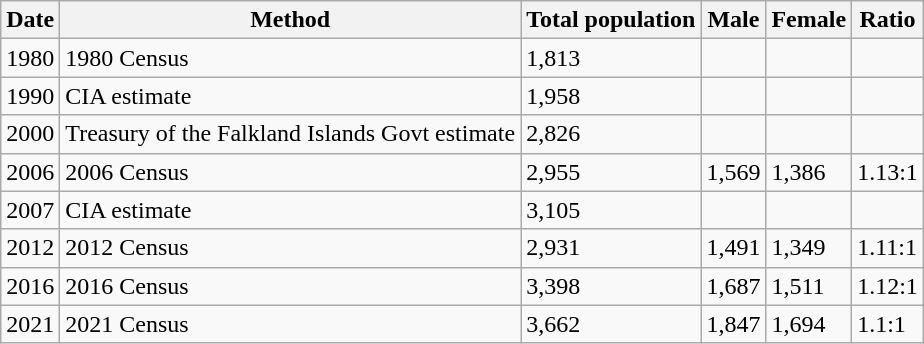<table class="wikitable sortable">
<tr>
<th>Date</th>
<th>Method</th>
<th>Total population</th>
<th>Male</th>
<th>Female</th>
<th>Ratio</th>
</tr>
<tr>
<td>1980</td>
<td>1980 Census</td>
<td>1,813</td>
<td></td>
<td></td>
<td></td>
</tr>
<tr>
<td>1990</td>
<td>CIA estimate</td>
<td>1,958</td>
<td></td>
<td></td>
<td></td>
</tr>
<tr>
<td>2000</td>
<td>Treasury of the Falkland Islands Govt estimate</td>
<td>2,826</td>
<td></td>
<td></td>
<td></td>
</tr>
<tr>
<td>2006</td>
<td>2006 Census</td>
<td>2,955</td>
<td>1,569</td>
<td>1,386</td>
<td>1.13:1</td>
</tr>
<tr>
<td>2007</td>
<td>CIA estimate</td>
<td>3,105</td>
<td></td>
<td></td>
<td></td>
</tr>
<tr>
<td>2012</td>
<td>2012 Census</td>
<td>2,931</td>
<td>1,491</td>
<td>1,349</td>
<td>1.11:1</td>
</tr>
<tr>
<td>2016</td>
<td>2016 Census</td>
<td>3,398</td>
<td>1,687</td>
<td>1,511</td>
<td>1.12:1</td>
</tr>
<tr>
<td>2021</td>
<td>2021 Census</td>
<td>3,662</td>
<td>1,847</td>
<td>1,694</td>
<td>1.1:1</td>
</tr>
</table>
